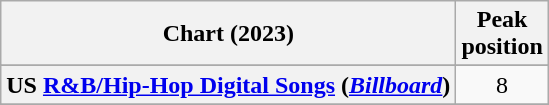<table class="wikitable sortable plainrowheaders" style="text-align:center">
<tr>
<th scope="col">Chart (2023)</th>
<th scope="col">Peak<br>position</th>
</tr>
<tr>
</tr>
<tr>
<th scope="row">US <a href='#'>R&B/Hip-Hop Digital Songs</a> (<em><a href='#'>Billboard</a></em>)</th>
<td align="center">8</td>
</tr>
<tr>
</tr>
</table>
